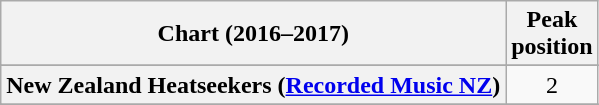<table class="wikitable sortable plainrowheaders" style="text-align:center">
<tr>
<th scope="col">Chart (2016–2017)</th>
<th scope="col">Peak<br>position</th>
</tr>
<tr>
</tr>
<tr>
</tr>
<tr>
</tr>
<tr>
</tr>
<tr>
</tr>
<tr>
</tr>
<tr>
</tr>
<tr>
<th scope="row">New Zealand Heatseekers (<a href='#'>Recorded Music NZ</a>)</th>
<td>2</td>
</tr>
<tr>
</tr>
<tr>
</tr>
<tr>
</tr>
<tr>
</tr>
<tr>
</tr>
<tr>
</tr>
</table>
